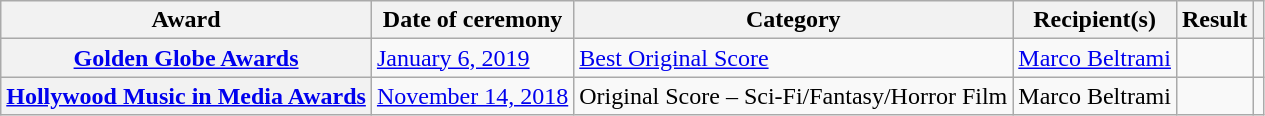<table class="wikitable plainrowheaders sortable">
<tr>
<th scope="col">Award</th>
<th scope="col">Date of ceremony</th>
<th scope="col">Category</th>
<th scope="col">Recipient(s)</th>
<th scope="col">Result</th>
<th scope="col" class="unsortable"></th>
</tr>
<tr>
<th scope="row"><a href='#'>Golden Globe Awards</a></th>
<td><a href='#'>January 6, 2019</a></td>
<td><a href='#'>Best Original Score</a></td>
<td><a href='#'>Marco Beltrami</a></td>
<td></td>
<td style="text-align:center;"><br></td>
</tr>
<tr>
<th scope="row"><a href='#'>Hollywood Music in Media Awards</a></th>
<td><a href='#'>November 14, 2018</a></td>
<td>Original Score – Sci-Fi/Fantasy/Horror Film</td>
<td>Marco Beltrami</td>
<td></td>
<td style="text-align:center;"></td>
</tr>
</table>
